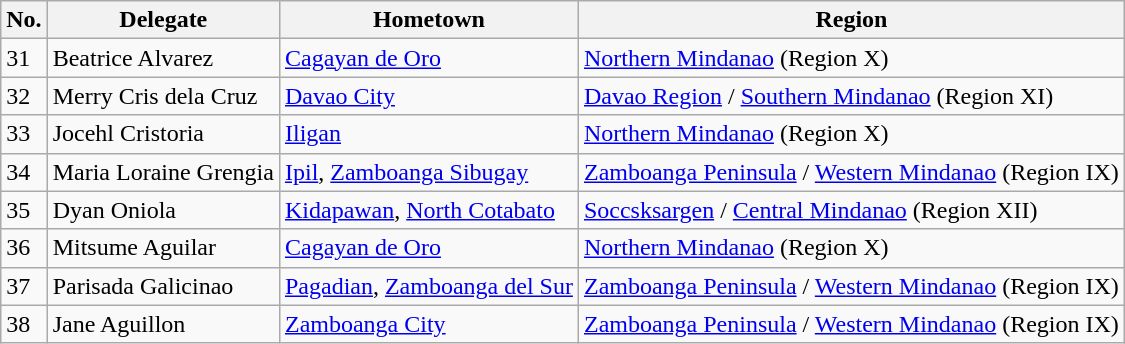<table class="sortable wikitable">
<tr>
<th>No.</th>
<th>Delegate</th>
<th>Hometown</th>
<th>Region</th>
</tr>
<tr>
<td>31</td>
<td>Beatrice Alvarez</td>
<td><a href='#'>Cagayan de Oro</a></td>
<td><a href='#'>Northern Mindanao</a> (Region X)</td>
</tr>
<tr>
<td>32</td>
<td>Merry Cris dela Cruz</td>
<td><a href='#'>Davao City</a></td>
<td><a href='#'>Davao Region</a> / <a href='#'>Southern Mindanao</a> (Region XI)</td>
</tr>
<tr>
<td>33</td>
<td>Jocehl Cristoria</td>
<td><a href='#'>Iligan</a></td>
<td><a href='#'>Northern Mindanao</a> (Region X)</td>
</tr>
<tr>
<td>34</td>
<td>Maria Loraine Grengia</td>
<td><a href='#'>Ipil</a>, <a href='#'>Zamboanga Sibugay</a></td>
<td><a href='#'>Zamboanga Peninsula</a> / <a href='#'>Western Mindanao</a> (Region IX)</td>
</tr>
<tr>
<td>35</td>
<td>Dyan Oniola</td>
<td><a href='#'>Kidapawan</a>, <a href='#'>North Cotabato</a></td>
<td><a href='#'>Soccsksargen</a> / <a href='#'>Central Mindanao</a> (Region XII)</td>
</tr>
<tr>
<td>36</td>
<td>Mitsume Aguilar</td>
<td><a href='#'>Cagayan de Oro</a></td>
<td><a href='#'>Northern Mindanao</a> (Region X)</td>
</tr>
<tr>
<td>37</td>
<td>Parisada Galicinao</td>
<td><a href='#'>Pagadian</a>, <a href='#'>Zamboanga del Sur</a></td>
<td><a href='#'>Zamboanga Peninsula</a> / <a href='#'>Western Mindanao</a> (Region IX)</td>
</tr>
<tr>
<td>38</td>
<td>Jane Aguillon</td>
<td><a href='#'>Zamboanga City</a></td>
<td><a href='#'>Zamboanga Peninsula</a> / <a href='#'>Western Mindanao</a> (Region IX)</td>
</tr>
</table>
